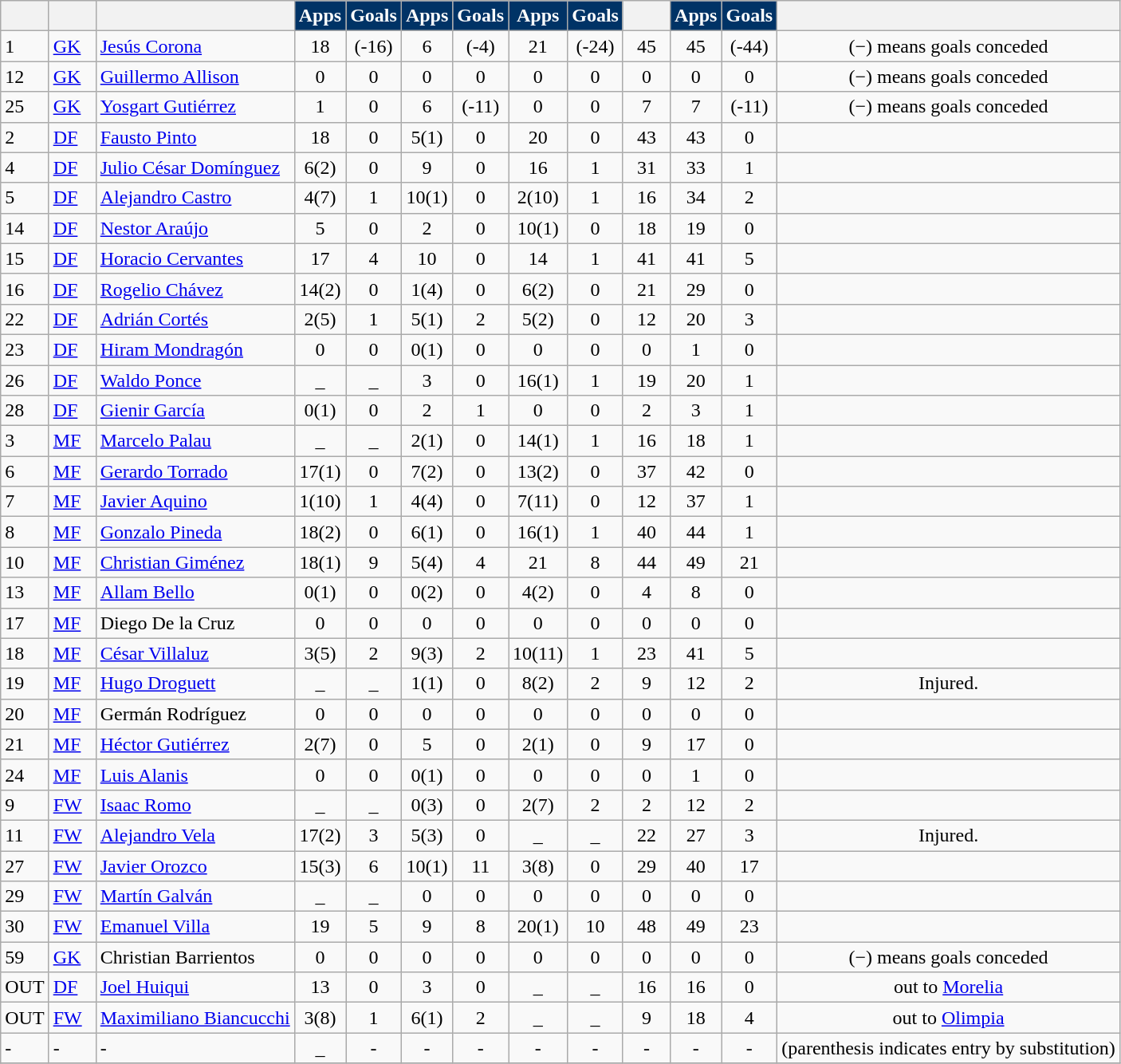<table class="wikitable sortable" style="text-align:center">
<tr>
<th width="32"> <br> </th>
<th width="32"> <br> </th>
<th> <br> </th>
<th style="background: #003366;color:white">Apps <br> </th>
<th style="background: #003366;color:white">Goals <br> </th>
<th style="background: #003366;color:white">Apps <br> </th>
<th style="background: #003366;color:white">Goals <br> </th>
<th style="background: #003366;color:white">Apps <br> </th>
<th style="background: #003366;color:white">Goals <br> </th>
<th width="32"></th>
<th style="background: #003366;color:white">Apps <br> </th>
<th style="background: #003366;color:white">Goals <br> </th>
<th> <br> </th>
</tr>
<tr>
<td align="left">1</td>
<td align="left"><a href='#'>GK</a></td>
<td align="left"> <a href='#'>Jesús Corona</a></td>
<td>18</td>
<td>(-16)</td>
<td>6</td>
<td>(-4)</td>
<td>21</td>
<td>(-24)</td>
<td>45</td>
<td>45</td>
<td>(-44)</td>
<td>(−) means goals conceded</td>
</tr>
<tr>
<td align="left">12</td>
<td align="left"><a href='#'>GK</a></td>
<td align="left"> <a href='#'>Guillermo Allison</a></td>
<td>0</td>
<td>0</td>
<td>0</td>
<td>0</td>
<td>0</td>
<td>0</td>
<td>0</td>
<td>0</td>
<td>0</td>
<td>(−) means goals conceded</td>
</tr>
<tr>
<td align="left">25</td>
<td align="left"><a href='#'>GK</a></td>
<td align="left"> <a href='#'>Yosgart Gutiérrez</a></td>
<td>1</td>
<td>0</td>
<td>6</td>
<td>(-11)</td>
<td>0</td>
<td>0</td>
<td>7</td>
<td>7</td>
<td>(-11)</td>
<td>(−) means goals conceded</td>
</tr>
<tr>
<td align="left">2</td>
<td align="left"><a href='#'>DF</a></td>
<td align="left"> <a href='#'>Fausto Pinto</a></td>
<td>18</td>
<td>0</td>
<td>5(1)</td>
<td>0</td>
<td>20</td>
<td>0</td>
<td>43</td>
<td>43</td>
<td>0</td>
<td></td>
</tr>
<tr>
<td align="left">4</td>
<td align="left"><a href='#'>DF</a></td>
<td align="left"> <a href='#'>Julio César Domínguez</a></td>
<td>6(2)</td>
<td>0</td>
<td>9</td>
<td>0</td>
<td>16</td>
<td>1</td>
<td>31</td>
<td>33</td>
<td>1</td>
<td></td>
</tr>
<tr>
<td align="left">5</td>
<td align="left"><a href='#'>DF</a></td>
<td align="left"> <a href='#'>Alejandro Castro</a></td>
<td>4(7)</td>
<td>1</td>
<td>10(1)</td>
<td>0</td>
<td>2(10)</td>
<td>1</td>
<td>16</td>
<td>34</td>
<td>2</td>
<td></td>
</tr>
<tr>
<td align="left">14</td>
<td align="left"><a href='#'>DF</a></td>
<td align="left"> <a href='#'>Nestor Araújo</a></td>
<td>5</td>
<td>0</td>
<td>2</td>
<td>0</td>
<td>10(1)</td>
<td>0</td>
<td>18</td>
<td>19</td>
<td>0</td>
<td></td>
</tr>
<tr>
<td align="left">15</td>
<td align="left"><a href='#'>DF</a></td>
<td align="left"> <a href='#'>Horacio Cervantes</a></td>
<td>17</td>
<td>4</td>
<td>10</td>
<td>0</td>
<td>14</td>
<td>1</td>
<td>41</td>
<td>41</td>
<td>5</td>
<td></td>
</tr>
<tr>
<td align="left">16</td>
<td align="left"><a href='#'>DF</a></td>
<td align="left"> <a href='#'>Rogelio Chávez</a></td>
<td>14(2)</td>
<td>0</td>
<td>1(4)</td>
<td>0</td>
<td>6(2)</td>
<td>0</td>
<td>21</td>
<td>29</td>
<td>0</td>
<td></td>
</tr>
<tr>
<td align="left">22</td>
<td align="left"><a href='#'>DF</a></td>
<td align="left"> <a href='#'>Adrián Cortés</a></td>
<td>2(5)</td>
<td>1</td>
<td>5(1)</td>
<td>2</td>
<td>5(2)</td>
<td>0</td>
<td>12</td>
<td>20</td>
<td>3</td>
<td></td>
</tr>
<tr>
<td align="left">23</td>
<td align="left"><a href='#'>DF</a></td>
<td align="left"> <a href='#'>Hiram Mondragón</a></td>
<td>0</td>
<td>0</td>
<td>0(1)</td>
<td>0</td>
<td>0</td>
<td>0</td>
<td>0</td>
<td>1</td>
<td>0</td>
<td></td>
</tr>
<tr>
<td align="left">26</td>
<td align="left"><a href='#'>DF</a></td>
<td align="left"> <a href='#'>Waldo Ponce</a></td>
<td>_</td>
<td>_</td>
<td>3</td>
<td>0</td>
<td>16(1)</td>
<td>1</td>
<td>19</td>
<td>20</td>
<td>1</td>
<td></td>
</tr>
<tr>
<td align="left">28</td>
<td align="left"><a href='#'>DF</a></td>
<td align="left"> <a href='#'>Gienir García</a></td>
<td>0(1)</td>
<td>0</td>
<td>2</td>
<td>1</td>
<td>0</td>
<td>0</td>
<td>2</td>
<td>3</td>
<td>1</td>
<td></td>
</tr>
<tr>
<td align="left">3</td>
<td align="left"><a href='#'>MF</a></td>
<td align="left"> <a href='#'>Marcelo Palau</a></td>
<td>_</td>
<td>_</td>
<td>2(1)</td>
<td>0</td>
<td>14(1)</td>
<td>1</td>
<td>16</td>
<td>18</td>
<td>1</td>
<td></td>
</tr>
<tr>
<td align="left">6</td>
<td align="left"><a href='#'>MF</a></td>
<td align="left"> <a href='#'>Gerardo Torrado</a></td>
<td>17(1)</td>
<td>0</td>
<td>7(2)</td>
<td>0</td>
<td>13(2)</td>
<td>0</td>
<td>37</td>
<td>42</td>
<td>0</td>
<td></td>
</tr>
<tr>
<td align="left">7</td>
<td align="left"><a href='#'>MF</a></td>
<td align="left"> <a href='#'>Javier Aquino</a></td>
<td>1(10)</td>
<td>1</td>
<td>4(4)</td>
<td>0</td>
<td>7(11)</td>
<td>0</td>
<td>12</td>
<td>37</td>
<td>1</td>
<td></td>
</tr>
<tr>
<td align="left">8</td>
<td align="left"><a href='#'>MF</a></td>
<td align="left"> <a href='#'>Gonzalo Pineda</a></td>
<td>18(2)</td>
<td>0</td>
<td>6(1)</td>
<td>0</td>
<td>16(1)</td>
<td>1</td>
<td>40</td>
<td>44</td>
<td>1</td>
<td></td>
</tr>
<tr>
<td align="left">10</td>
<td align="left"><a href='#'>MF</a></td>
<td align="left"> <a href='#'>Christian Giménez</a></td>
<td>18(1)</td>
<td>9</td>
<td>5(4)</td>
<td>4</td>
<td>21</td>
<td>8</td>
<td>44</td>
<td>49</td>
<td>21</td>
<td></td>
</tr>
<tr>
<td align="left">13</td>
<td align="left"><a href='#'>MF</a></td>
<td align="left"> <a href='#'>Allam Bello</a></td>
<td>0(1)</td>
<td>0</td>
<td>0(2)</td>
<td>0</td>
<td>4(2)</td>
<td>0</td>
<td>4</td>
<td>8</td>
<td>0</td>
<td></td>
</tr>
<tr>
<td align="left">17</td>
<td align="left"><a href='#'>MF</a></td>
<td align="left"> Diego De la Cruz</td>
<td>0</td>
<td>0</td>
<td>0</td>
<td>0</td>
<td>0</td>
<td>0</td>
<td>0</td>
<td>0</td>
<td>0</td>
<td></td>
</tr>
<tr>
<td align="left">18</td>
<td align="left"><a href='#'>MF</a></td>
<td align="left"> <a href='#'>César Villaluz</a></td>
<td>3(5)</td>
<td>2</td>
<td>9(3)</td>
<td>2</td>
<td>10(11)</td>
<td>1</td>
<td>23</td>
<td>41</td>
<td>5</td>
<td></td>
</tr>
<tr>
<td align="left">19</td>
<td align="left"><a href='#'>MF</a></td>
<td align="left"> <a href='#'>Hugo Droguett</a></td>
<td>_</td>
<td>_</td>
<td>1(1)</td>
<td>0</td>
<td>8(2)</td>
<td>2</td>
<td>9</td>
<td>12</td>
<td>2</td>
<td> Injured.</td>
</tr>
<tr>
<td align="left">20</td>
<td align="left"><a href='#'>MF</a></td>
<td align="left"> Germán Rodríguez</td>
<td>0</td>
<td>0</td>
<td>0</td>
<td>0</td>
<td>0</td>
<td>0</td>
<td>0</td>
<td>0</td>
<td>0</td>
<td></td>
</tr>
<tr>
<td align="left">21</td>
<td align="left"><a href='#'>MF</a></td>
<td align="left"> <a href='#'>Héctor Gutiérrez</a></td>
<td>2(7)</td>
<td>0</td>
<td>5</td>
<td>0</td>
<td>2(1)</td>
<td>0</td>
<td>9</td>
<td>17</td>
<td>0</td>
<td></td>
</tr>
<tr>
<td align="left">24</td>
<td align="left"><a href='#'>MF</a></td>
<td align="left"> <a href='#'>Luis Alanis</a></td>
<td>0</td>
<td>0</td>
<td>0(1)</td>
<td>0</td>
<td>0</td>
<td>0</td>
<td>0</td>
<td>1</td>
<td>0</td>
<td></td>
</tr>
<tr>
<td align="left">9</td>
<td align="left"><a href='#'>FW</a></td>
<td align="left"> <a href='#'>Isaac Romo</a></td>
<td>_</td>
<td>_</td>
<td>0(3)</td>
<td>0</td>
<td>2(7)</td>
<td>2</td>
<td>2</td>
<td>12</td>
<td>2</td>
<td></td>
</tr>
<tr>
<td align="left">11</td>
<td align="left"><a href='#'>FW</a></td>
<td align="left"> <a href='#'>Alejandro Vela</a></td>
<td>17(2)</td>
<td>3</td>
<td>5(3)</td>
<td>0</td>
<td>_</td>
<td>_</td>
<td>22</td>
<td>27</td>
<td>3</td>
<td> Injured.</td>
</tr>
<tr>
<td align="left">27</td>
<td align="left"><a href='#'>FW</a></td>
<td align="left"> <a href='#'>Javier Orozco</a></td>
<td>15(3)</td>
<td>6</td>
<td>10(1)</td>
<td>11</td>
<td>3(8)</td>
<td>0</td>
<td>29</td>
<td>40</td>
<td>17</td>
<td></td>
</tr>
<tr>
<td align="left">29</td>
<td align="left"><a href='#'>FW</a></td>
<td align="left"> <a href='#'>Martín Galván</a></td>
<td>_</td>
<td>_</td>
<td>0</td>
<td>0</td>
<td>0</td>
<td>0</td>
<td>0</td>
<td>0</td>
<td>0</td>
<td></td>
</tr>
<tr>
<td align="left">30</td>
<td align="left"><a href='#'>FW</a></td>
<td align="left"> <a href='#'>Emanuel Villa</a></td>
<td>19</td>
<td>5</td>
<td>9</td>
<td>8</td>
<td>20(1)</td>
<td>10</td>
<td>48</td>
<td>49</td>
<td>23</td>
<td></td>
</tr>
<tr>
<td align="left">59</td>
<td align="left"><a href='#'>GK</a></td>
<td align="left"> Christian Barrientos</td>
<td>0</td>
<td>0</td>
<td>0</td>
<td>0</td>
<td>0</td>
<td>0</td>
<td>0</td>
<td>0</td>
<td>0</td>
<td>(−) means goals conceded</td>
</tr>
<tr>
<td align="left">OUT</td>
<td align="left"><a href='#'>DF</a></td>
<td align="left"> <a href='#'>Joel Huiqui</a></td>
<td>13</td>
<td>0</td>
<td>3</td>
<td>0</td>
<td>_</td>
<td>_</td>
<td>16</td>
<td>16</td>
<td>0</td>
<td>out to <a href='#'>Morelia</a></td>
</tr>
<tr>
<td align="left">OUT</td>
<td align="left"><a href='#'>FW</a></td>
<td align="left"> <a href='#'>Maximiliano Biancucchi</a></td>
<td>3(8)</td>
<td>1</td>
<td>6(1)</td>
<td>2</td>
<td>_</td>
<td>_</td>
<td>9</td>
<td>18</td>
<td>4</td>
<td>out to <a href='#'>Olimpia</a></td>
</tr>
<tr>
<td align="left">-</td>
<td align="left">-</td>
<td align="left">-</td>
<td>_</td>
<td>-</td>
<td>-</td>
<td>-</td>
<td>-</td>
<td>-</td>
<td>-</td>
<td>-</td>
<td>-</td>
<td>(parenthesis indicates entry by substitution)</td>
</tr>
<tr class="sortbottom">
</tr>
</table>
